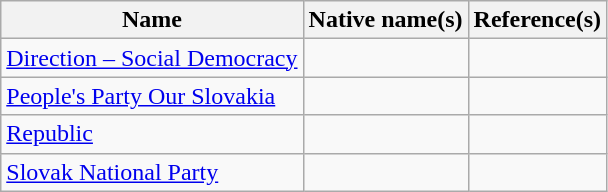<table class="wikitable">
<tr>
<th>Name</th>
<th>Native name(s)</th>
<th>Reference(s)</th>
</tr>
<tr>
<td><a href='#'>Direction – Social Democracy</a></td>
<td></td>
<td></td>
</tr>
<tr>
<td><a href='#'>People's Party Our Slovakia</a></td>
<td></td>
<td></td>
</tr>
<tr>
<td><a href='#'>Republic</a></td>
<td></td>
<td></td>
</tr>
<tr>
<td><a href='#'>Slovak National Party</a></td>
<td></td>
<td></td>
</tr>
</table>
